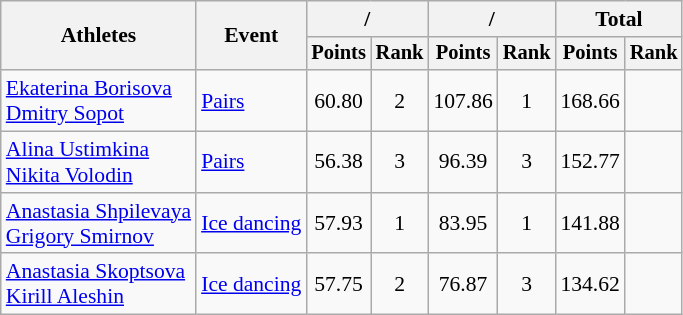<table class="wikitable" style="font-size:90%">
<tr>
<th rowspan=2>Athletes</th>
<th rowspan=2>Event</th>
<th colspan=2>/</th>
<th colspan=2>/</th>
<th colspan=2>Total</th>
</tr>
<tr style="font-size:95%">
<th>Points</th>
<th>Rank</th>
<th>Points</th>
<th>Rank</th>
<th>Points</th>
<th>Rank</th>
</tr>
<tr align=center>
<td align=left><a href='#'>Ekaterina Borisova</a><br><a href='#'>Dmitry Sopot</a></td>
<td align=left><a href='#'>Pairs</a></td>
<td>60.80</td>
<td>2</td>
<td>107.86</td>
<td>1</td>
<td>168.66</td>
<td></td>
</tr>
<tr align=center>
<td align=left><a href='#'>Alina Ustimkina</a><br><a href='#'>Nikita Volodin</a></td>
<td align=left><a href='#'>Pairs</a></td>
<td>56.38</td>
<td>3</td>
<td>96.39</td>
<td>3</td>
<td>152.77</td>
<td></td>
</tr>
<tr align=center>
<td align=left><a href='#'>Anastasia Shpilevaya</a><br><a href='#'>Grigory Smirnov</a></td>
<td align=left><a href='#'>Ice dancing</a></td>
<td>57.93</td>
<td>1</td>
<td>83.95</td>
<td>1</td>
<td>141.88</td>
<td></td>
</tr>
<tr align=center>
<td align=left><a href='#'>Anastasia Skoptsova</a><br><a href='#'>Kirill Aleshin</a></td>
<td align=left><a href='#'>Ice dancing</a></td>
<td>57.75</td>
<td>2</td>
<td>76.87</td>
<td>3</td>
<td>134.62</td>
<td></td>
</tr>
</table>
